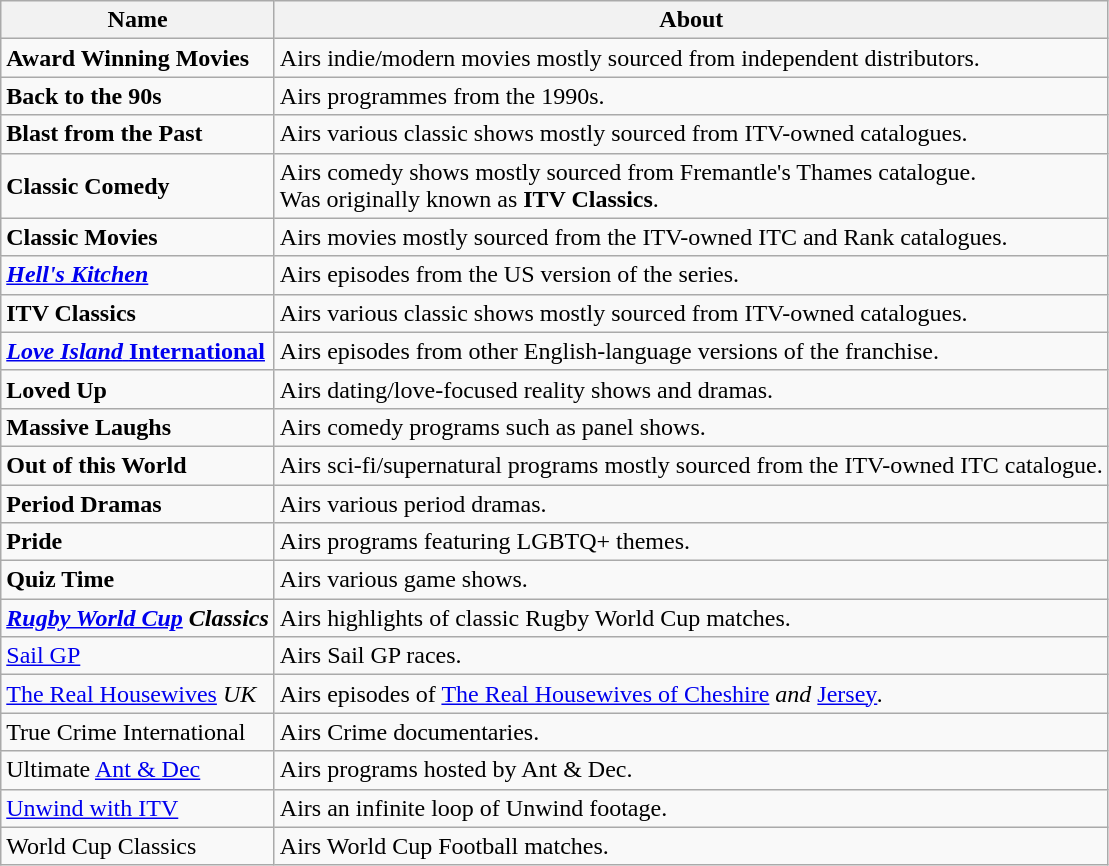<table class="wikitable sortable">
<tr>
<th>Name</th>
<th>About</th>
</tr>
<tr>
<td><strong>Award Winning Movies</strong></td>
<td>Airs indie/modern movies mostly sourced from independent distributors.</td>
</tr>
<tr>
<td><strong>Back to the 90s</strong></td>
<td>Airs programmes from the 1990s.</td>
</tr>
<tr>
<td><strong>Blast from the Past</strong></td>
<td>Airs various classic shows mostly sourced from ITV-owned catalogues.</td>
</tr>
<tr>
<td><strong>Classic Comedy</strong></td>
<td>Airs comedy shows mostly sourced from Fremantle's Thames catalogue.<br>Was originally known as <strong>ITV Classics</strong>.</td>
</tr>
<tr>
<td><strong>Classic Movies</strong></td>
<td>Airs movies mostly sourced from the ITV-owned ITC and Rank catalogues.</td>
</tr>
<tr>
<td><strong><em><a href='#'>Hell's Kitchen</a></em></strong></td>
<td>Airs episodes from the US version of the series.</td>
</tr>
<tr>
<td><strong>ITV Classics</strong></td>
<td>Airs various classic shows mostly sourced from ITV-owned catalogues.</td>
</tr>
<tr>
<td><a href='#'><strong><em>Love Island</em></strong> <strong>International</strong></a></td>
<td>Airs episodes from other English-language versions of the franchise.</td>
</tr>
<tr>
<td><strong>Loved Up</strong></td>
<td>Airs dating/love-focused reality shows and dramas.</td>
</tr>
<tr>
<td><strong>Massive Laughs</strong></td>
<td>Airs comedy programs such as panel shows.</td>
</tr>
<tr>
<td><strong>Out of this World</strong></td>
<td>Airs sci-fi/supernatural programs mostly sourced from the ITV-owned ITC catalogue.</td>
</tr>
<tr>
<td><strong>Period Dramas</strong></td>
<td>Airs various period dramas.</td>
</tr>
<tr>
<td><strong>Pride</strong></td>
<td>Airs programs featuring LGBTQ+ themes.</td>
</tr>
<tr>
<td><strong>Quiz Time</strong></td>
<td>Airs various game shows.</td>
</tr>
<tr>
<td><strong><em><a href='#'>Rugby World Cup</a><em> Classics<strong></td>
<td>Airs highlights of classic Rugby World Cup matches.</td>
</tr>
<tr>
<td></em></strong><a href='#'>Sail GP</a><strong><em></td>
<td>Airs Sail GP races.</td>
</tr>
<tr>
<td></em></strong><a href='#'>The Real Housewives</a><strong><em> </strong>UK<strong></td>
<td>Airs episodes of </em><a href='#'>The Real Housewives of Cheshire</a><em> and </em><a href='#'>Jersey</a><em>.</td>
</tr>
<tr>
<td></strong>True Crime International<strong></td>
<td>Airs Crime documentaries.</td>
</tr>
<tr>
<td></strong>Ultimate <a href='#'>Ant & Dec</a><strong></td>
<td>Airs programs hosted by Ant & Dec.</td>
</tr>
<tr>
<td></em></strong><a href='#'>Unwind with ITV</a><strong><em></td>
<td>Airs an infinite loop of Unwind footage.</td>
</tr>
<tr>
<td></strong>World Cup Classics<strong></td>
<td>Airs World Cup Football matches.</td>
</tr>
</table>
